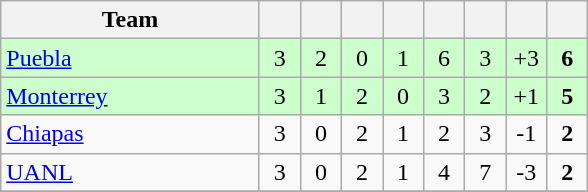<table class="wikitable" style="text-align: center;">
<tr>
<th width=165>Team</th>
<th width=20></th>
<th width=20></th>
<th width=20></th>
<th width=20></th>
<th width=20></th>
<th width=20></th>
<th width=20></th>
<th width=20></th>
</tr>
<tr bgcolor="#ccffcc">
<td align="left"><a href='#'>Puebla</a></td>
<td>3</td>
<td>2</td>
<td>0</td>
<td>1</td>
<td>6</td>
<td>3</td>
<td>+3</td>
<td><strong>6</strong></td>
</tr>
<tr bgcolor="#ccffcc">
<td align="left"><a href='#'>Monterrey</a></td>
<td>3</td>
<td>1</td>
<td>2</td>
<td>0</td>
<td>3</td>
<td>2</td>
<td>+1</td>
<td><strong>5</strong></td>
</tr>
<tr>
<td align="left"><a href='#'>Chiapas</a></td>
<td>3</td>
<td>0</td>
<td>2</td>
<td>1</td>
<td>2</td>
<td>3</td>
<td>-1</td>
<td><strong>2</strong></td>
</tr>
<tr>
<td align="left"><a href='#'>UANL</a></td>
<td>3</td>
<td>0</td>
<td>2</td>
<td>1</td>
<td>4</td>
<td>7</td>
<td>-3</td>
<td><strong>2</strong></td>
</tr>
<tr>
</tr>
</table>
